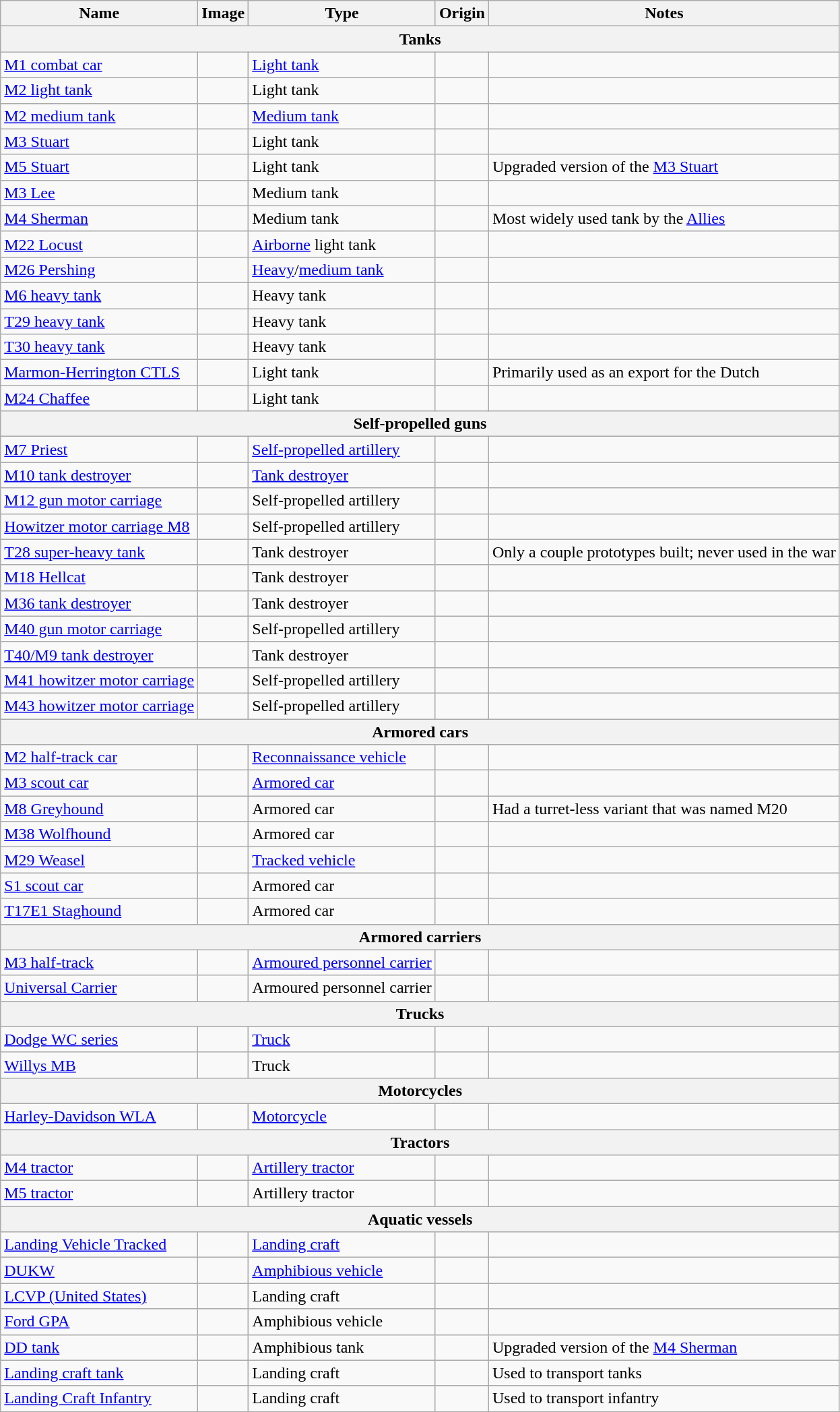<table class="wikitable">
<tr>
<th scope="col">Name</th>
<th scope="col">Image</th>
<th scope="col">Type</th>
<th scope="col">Origin</th>
<th scope="col">Notes</th>
</tr>
<tr>
<th scope="row" colspan="5">Tanks</th>
</tr>
<tr>
<td><a href='#'>M1 combat car</a></td>
<td></td>
<td><a href='#'>Light tank</a></td>
<td></td>
<td></td>
</tr>
<tr>
<td><a href='#'>M2 light tank</a></td>
<td></td>
<td>Light tank</td>
<td></td>
<td></td>
</tr>
<tr>
<td><a href='#'>M2 medium tank</a></td>
<td></td>
<td><a href='#'>Medium tank</a></td>
<td></td>
<td></td>
</tr>
<tr>
<td><a href='#'>M3 Stuart</a></td>
<td></td>
<td>Light tank</td>
<td></td>
<td></td>
</tr>
<tr>
<td><a href='#'>M5 Stuart</a></td>
<td></td>
<td>Light tank</td>
<td></td>
<td>Upgraded version of the <a href='#'>M3 Stuart</a></td>
</tr>
<tr>
<td><a href='#'>M3 Lee</a></td>
<td></td>
<td>Medium tank</td>
<td></td>
<td></td>
</tr>
<tr>
<td><a href='#'>M4 Sherman</a></td>
<td></td>
<td>Medium tank</td>
<td></td>
<td>Most widely used tank by the <a href='#'>Allies</a></td>
</tr>
<tr>
<td><a href='#'>M22 Locust</a></td>
<td></td>
<td><a href='#'>Airborne</a> light tank</td>
<td></td>
<td></td>
</tr>
<tr>
<td><a href='#'>M26 Pershing</a></td>
<td></td>
<td><a href='#'>Heavy</a>/<a href='#'>medium tank</a></td>
<td></td>
<td></td>
</tr>
<tr>
<td><a href='#'>M6 heavy tank</a></td>
<td></td>
<td>Heavy tank</td>
<td></td>
<td></td>
</tr>
<tr>
<td><a href='#'>T29 heavy tank</a></td>
<td></td>
<td>Heavy tank</td>
<td></td>
<td></td>
</tr>
<tr>
<td><a href='#'>T30 heavy tank</a></td>
<td></td>
<td>Heavy tank</td>
<td></td>
<td></td>
</tr>
<tr>
<td><a href='#'>Marmon-Herrington CTLS</a></td>
<td></td>
<td>Light tank</td>
<td></td>
<td>Primarily used as an export for the Dutch</td>
</tr>
<tr>
<td><a href='#'>M24 Chaffee</a></td>
<td></td>
<td>Light tank</td>
<td></td>
<td></td>
</tr>
<tr>
<th colspan="5">Self-propelled guns</th>
</tr>
<tr>
<td><a href='#'>M7 Priest</a></td>
<td></td>
<td><a href='#'>Self-propelled artillery</a></td>
<td></td>
<td></td>
</tr>
<tr>
<td><a href='#'>M10 tank destroyer</a></td>
<td></td>
<td><a href='#'>Tank destroyer</a></td>
<td></td>
<td></td>
</tr>
<tr>
<td><a href='#'>M12 gun motor carriage</a></td>
<td></td>
<td>Self-propelled artillery</td>
<td></td>
<td></td>
</tr>
<tr>
<td><a href='#'>Howitzer motor carriage M8</a></td>
<td></td>
<td>Self-propelled artillery</td>
<td></td>
<td></td>
</tr>
<tr>
<td><a href='#'>T28 super-heavy tank</a></td>
<td></td>
<td>Tank destroyer</td>
<td></td>
<td>Only a couple prototypes built; never used in the war</td>
</tr>
<tr>
<td><a href='#'>M18 Hellcat</a></td>
<td></td>
<td>Tank destroyer</td>
<td></td>
<td></td>
</tr>
<tr>
<td><a href='#'>M36 tank destroyer</a></td>
<td></td>
<td>Tank destroyer</td>
<td></td>
<td></td>
</tr>
<tr>
<td><a href='#'>M40 gun motor carriage</a></td>
<td></td>
<td>Self-propelled artillery</td>
<td></td>
<td></td>
</tr>
<tr>
<td><a href='#'>T40/M9 tank destroyer</a></td>
<td></td>
<td>Tank destroyer</td>
<td></td>
<td></td>
</tr>
<tr>
<td><a href='#'>M41 howitzer motor carriage</a></td>
<td></td>
<td>Self-propelled artillery</td>
<td></td>
<td></td>
</tr>
<tr>
<td><a href='#'>M43 howitzer motor carriage</a></td>
<td></td>
<td>Self-propelled artillery</td>
<td></td>
<td></td>
</tr>
<tr>
<th colspan="5">Armored cars</th>
</tr>
<tr>
<td><a href='#'>M2 half-track car</a></td>
<td></td>
<td><a href='#'>Reconnaissance vehicle</a></td>
<td></td>
<td></td>
</tr>
<tr>
<td><a href='#'>M3 scout car</a></td>
<td></td>
<td><a href='#'>Armored car</a></td>
<td></td>
<td></td>
</tr>
<tr>
<td><a href='#'>M8 Greyhound</a></td>
<td></td>
<td>Armored car</td>
<td></td>
<td>Had a turret-less variant that was named M20</td>
</tr>
<tr>
<td><a href='#'>M38 Wolfhound</a></td>
<td></td>
<td>Armored car</td>
<td></td>
<td></td>
</tr>
<tr>
<td><a href='#'>M29 Weasel</a></td>
<td></td>
<td><a href='#'>Tracked vehicle</a></td>
<td></td>
<td></td>
</tr>
<tr>
<td><a href='#'>S1 scout car</a></td>
<td></td>
<td>Armored car</td>
<td></td>
<td></td>
</tr>
<tr>
<td><a href='#'>T17E1 Staghound</a></td>
<td></td>
<td>Armored car</td>
<td></td>
<td></td>
</tr>
<tr>
<th colspan="5">Armored carriers</th>
</tr>
<tr>
<td><a href='#'>M3 half-track</a></td>
<td></td>
<td><a href='#'>Armoured personnel carrier</a></td>
<td></td>
<td></td>
</tr>
<tr>
<td><a href='#'>Universal Carrier</a></td>
<td></td>
<td>Armoured personnel carrier</td>
<td></td>
<td></td>
</tr>
<tr>
<th colspan="5">Trucks</th>
</tr>
<tr>
<td><a href='#'>Dodge WC series</a></td>
<td></td>
<td><a href='#'>Truck</a></td>
<td></td>
<td></td>
</tr>
<tr>
<td><a href='#'>Willys MB</a></td>
<td></td>
<td>Truck</td>
<td></td>
<td></td>
</tr>
<tr>
<th colspan="5">Motorcycles</th>
</tr>
<tr>
<td><a href='#'>Harley-Davidson WLA</a></td>
<td></td>
<td><a href='#'>Motorcycle</a></td>
<td></td>
<td></td>
</tr>
<tr>
<th colspan="5">Tractors</th>
</tr>
<tr>
<td><a href='#'>M4 tractor</a></td>
<td></td>
<td><a href='#'>Artillery tractor</a></td>
<td></td>
<td></td>
</tr>
<tr>
<td><a href='#'>M5 tractor</a></td>
<td></td>
<td>Artillery tractor</td>
<td></td>
<td></td>
</tr>
<tr>
<th colspan="5">Aquatic vessels</th>
</tr>
<tr>
<td><a href='#'>Landing Vehicle Tracked</a></td>
<td></td>
<td><a href='#'>Landing craft</a></td>
<td></td>
<td></td>
</tr>
<tr>
<td><a href='#'>DUKW</a></td>
<td></td>
<td><a href='#'>Amphibious vehicle</a></td>
<td></td>
<td></td>
</tr>
<tr>
<td><a href='#'>LCVP (United States)</a></td>
<td></td>
<td>Landing craft</td>
<td></td>
<td></td>
</tr>
<tr>
<td><a href='#'>Ford GPA</a></td>
<td></td>
<td>Amphibious vehicle</td>
<td></td>
<td></td>
</tr>
<tr>
<td><a href='#'>DD tank</a></td>
<td></td>
<td>Amphibious tank</td>
<td></td>
<td>Upgraded version of the <a href='#'>M4 Sherman</a></td>
</tr>
<tr>
<td><a href='#'>Landing craft tank</a></td>
<td></td>
<td>Landing craft</td>
<td></td>
<td>Used to transport tanks</td>
</tr>
<tr>
<td><a href='#'>Landing Craft Infantry</a></td>
<td></td>
<td>Landing craft</td>
<td></td>
<td>Used to transport infantry</td>
</tr>
</table>
